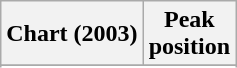<table class="wikitable sortable" border="1">
<tr>
<th>Chart (2003)</th>
<th>Peak<br>position</th>
</tr>
<tr>
</tr>
<tr>
</tr>
</table>
